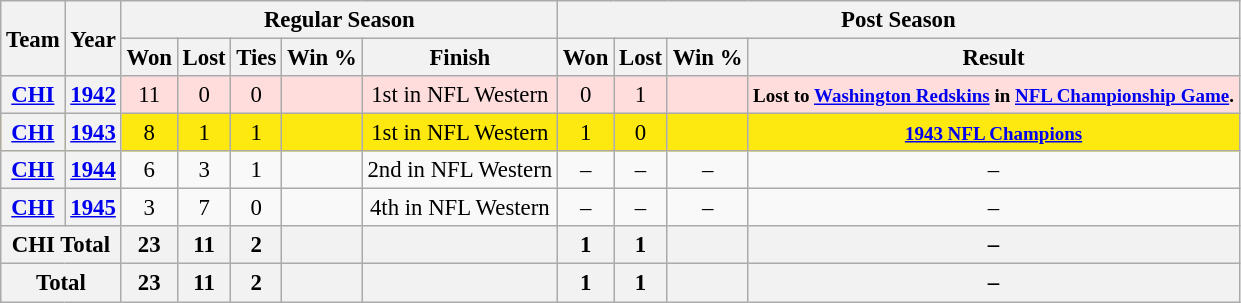<table class="wikitable" style="font-size: 95%; text-align:center;">
<tr>
<th rowspan="2">Team</th>
<th rowspan="2">Year</th>
<th colspan="5">Regular Season</th>
<th colspan="4">Post Season</th>
</tr>
<tr>
<th>Won</th>
<th>Lost</th>
<th>Ties</th>
<th>Win %</th>
<th>Finish</th>
<th>Won</th>
<th>Lost</th>
<th>Win %</th>
<th>Result</th>
</tr>
<tr ! style="background:#fdd;">
<th><a href='#'>CHI</a></th>
<th><a href='#'>1942</a></th>
<td>11</td>
<td>0</td>
<td>0</td>
<td></td>
<td>1st in NFL Western</td>
<td>0</td>
<td>1</td>
<td></td>
<td><small><strong>Lost to <a href='#'>Washington Redskins</a> in <a href='#'>NFL Championship Game</a>.</strong></small></td>
</tr>
<tr ! style="background:#FDE910;">
<th><a href='#'>CHI</a></th>
<th><a href='#'>1943</a></th>
<td>8</td>
<td>1</td>
<td>1</td>
<td></td>
<td>1st in NFL Western</td>
<td>1</td>
<td>0</td>
<td></td>
<td><small><strong><a href='#'>1943 NFL Champions</a></strong></small></td>
</tr>
<tr>
<th><a href='#'>CHI</a></th>
<th><a href='#'>1944</a></th>
<td>6</td>
<td>3</td>
<td>1</td>
<td></td>
<td>2nd in NFL Western</td>
<td>–</td>
<td>–</td>
<td>–</td>
<td>–</td>
</tr>
<tr>
<th><a href='#'>CHI</a></th>
<th><a href='#'>1945</a></th>
<td>3</td>
<td>7</td>
<td>0</td>
<td></td>
<td>4th in NFL Western</td>
<td>–</td>
<td>–</td>
<td>–</td>
<td>–</td>
</tr>
<tr>
<th colspan="2">CHI Total</th>
<th>23</th>
<th>11</th>
<th>2</th>
<th></th>
<th></th>
<th>1</th>
<th>1</th>
<th></th>
<th>–</th>
</tr>
<tr>
<th colspan="2">Total</th>
<th>23</th>
<th>11</th>
<th>2</th>
<th></th>
<th></th>
<th>1</th>
<th>1</th>
<th></th>
<th>–</th>
</tr>
</table>
